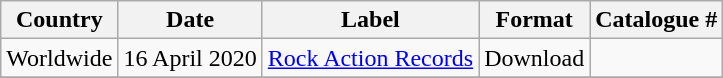<table class="wikitable">
<tr>
<th>Country</th>
<th>Date</th>
<th>Label</th>
<th>Format</th>
<th>Catalogue #</th>
</tr>
<tr>
<td>Worldwide</td>
<td>16 April 2020</td>
<td><a href='#'>Rock Action Records</a></td>
<td>Download</td>
<td></td>
</tr>
<tr>
</tr>
</table>
